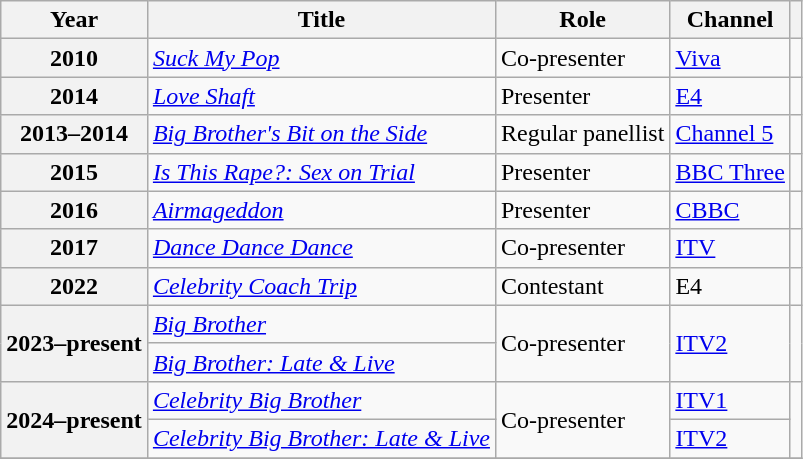<table class="wikitable plainrowheaders sortable">
<tr>
<th scope="col">Year</th>
<th scope="col">Title</th>
<th scope="col">Role</th>
<th scope="col">Channel</th>
<th scope="col" class="unsortable"></th>
</tr>
<tr>
<th scope="row">2010</th>
<td><em><a href='#'>Suck My Pop</a></em></td>
<td>Co-presenter</td>
<td><a href='#'>Viva</a></td>
<td></td>
</tr>
<tr>
<th scope="row">2014</th>
<td><em><a href='#'>Love Shaft</a></em></td>
<td>Presenter</td>
<td><a href='#'>E4</a></td>
<td></td>
</tr>
<tr>
<th scope="row">2013–2014</th>
<td><em><a href='#'>Big Brother's Bit on the Side</a></em></td>
<td>Regular panellist</td>
<td><a href='#'>Channel 5</a></td>
<td></td>
</tr>
<tr>
<th scope="row">2015</th>
<td><em><a href='#'>Is This Rape?: Sex on Trial</a></em></td>
<td>Presenter</td>
<td><a href='#'>BBC Three</a></td>
<td></td>
</tr>
<tr>
<th scope="row">2016</th>
<td><em><a href='#'>Airmageddon</a></em></td>
<td>Presenter</td>
<td><a href='#'>CBBC</a></td>
<td></td>
</tr>
<tr>
<th scope="row">2017</th>
<td><em><a href='#'>Dance Dance Dance</a></em></td>
<td>Co-presenter</td>
<td><a href='#'>ITV</a></td>
<td></td>
</tr>
<tr>
<th scope="row">2022</th>
<td><em><a href='#'>Celebrity Coach Trip</a></em></td>
<td>Contestant</td>
<td>E4</td>
<td></td>
</tr>
<tr>
<th scope="row" rowspan="2">2023–present</th>
<td><em><a href='#'>Big Brother</a></em></td>
<td rowspan="2">Co-presenter</td>
<td rowspan="2"><a href='#'>ITV2</a></td>
<td rowspan="2"></td>
</tr>
<tr>
<td><em><a href='#'>Big Brother: Late & Live</a></em></td>
</tr>
<tr>
<th scope="row" rowspan="2">2024–present</th>
<td><em><a href='#'>Celebrity Big Brother</a></em></td>
<td rowspan="2">Co-presenter</td>
<td><a href='#'>ITV1</a></td>
<td rowspan="2"></td>
</tr>
<tr>
<td><em><a href='#'>Celebrity Big Brother: Late & Live</a></em></td>
<td><a href='#'>ITV2</a></td>
</tr>
<tr>
</tr>
</table>
